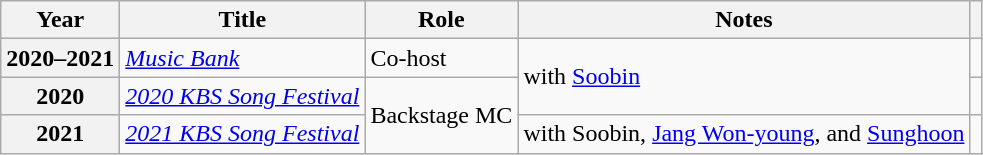<table class="wikitable plainrowheaders sortable">
<tr>
<th scope="col">Year</th>
<th scope="col">Title</th>
<th scope="col">Role</th>
<th scope="col">Notes</th>
<th scope="col" class="unsortable"></th>
</tr>
<tr>
<th scope="row">2020–2021</th>
<td><em><a href='#'>Music Bank</a></em></td>
<td>Co-host</td>
<td rowspan="2">with <a href='#'>Soobin</a></td>
<td style="text-align:center"></td>
</tr>
<tr>
<th scope="row">2020</th>
<td><em><a href='#'>2020 KBS Song Festival</a></em></td>
<td rowspan="2">Backstage MC</td>
<td style="text-align:center"></td>
</tr>
<tr>
<th scope="row">2021</th>
<td><em><a href='#'>2021 KBS Song Festival</a></em></td>
<td>with Soobin, <a href='#'>Jang Won-young</a>, and <a href='#'>Sunghoon</a></td>
<td style="text-align:center"></td>
</tr>
</table>
